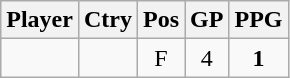<table class= "wikitable sortable">
<tr>
<th>Player</th>
<th>Ctry</th>
<th>Pos</th>
<th>GP</th>
<th>PPG</th>
</tr>
<tr align="center">
<td align="left"></td>
<td></td>
<td>F</td>
<td>4</td>
<td><strong>1</strong></td>
</tr>
</table>
